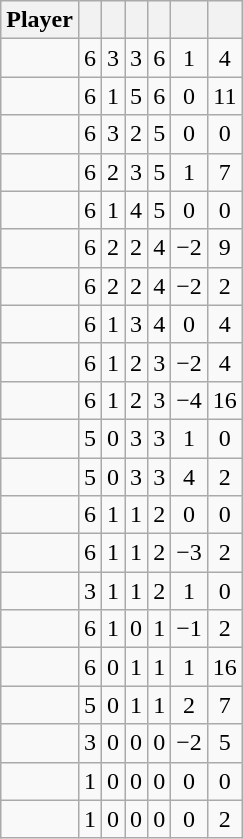<table class="wikitable sortable" style="text-align:center;">
<tr>
<th>Player</th>
<th></th>
<th></th>
<th></th>
<th></th>
<th data-sort-type="number"></th>
<th></th>
</tr>
<tr>
<td></td>
<td>6</td>
<td>3</td>
<td>3</td>
<td>6</td>
<td>1</td>
<td>4</td>
</tr>
<tr>
<td></td>
<td>6</td>
<td>1</td>
<td>5</td>
<td>6</td>
<td>0</td>
<td>11</td>
</tr>
<tr>
<td></td>
<td>6</td>
<td>3</td>
<td>2</td>
<td>5</td>
<td>0</td>
<td>0</td>
</tr>
<tr>
<td></td>
<td>6</td>
<td>2</td>
<td>3</td>
<td>5</td>
<td>1</td>
<td>7</td>
</tr>
<tr>
<td></td>
<td>6</td>
<td>1</td>
<td>4</td>
<td>5</td>
<td>0</td>
<td>0</td>
</tr>
<tr>
<td></td>
<td>6</td>
<td>2</td>
<td>2</td>
<td>4</td>
<td>−2</td>
<td>9</td>
</tr>
<tr>
<td></td>
<td>6</td>
<td>2</td>
<td>2</td>
<td>4</td>
<td>−2</td>
<td>2</td>
</tr>
<tr>
<td></td>
<td>6</td>
<td>1</td>
<td>3</td>
<td>4</td>
<td>0</td>
<td>4</td>
</tr>
<tr>
<td></td>
<td>6</td>
<td>1</td>
<td>2</td>
<td>3</td>
<td>−2</td>
<td>4</td>
</tr>
<tr>
<td></td>
<td>6</td>
<td>1</td>
<td>2</td>
<td>3</td>
<td>−4</td>
<td>16</td>
</tr>
<tr>
<td></td>
<td>5</td>
<td>0</td>
<td>3</td>
<td>3</td>
<td>1</td>
<td>0</td>
</tr>
<tr>
<td></td>
<td>5</td>
<td>0</td>
<td>3</td>
<td>3</td>
<td>4</td>
<td>2</td>
</tr>
<tr>
<td></td>
<td>6</td>
<td>1</td>
<td>1</td>
<td>2</td>
<td>0</td>
<td>0</td>
</tr>
<tr>
<td></td>
<td>6</td>
<td>1</td>
<td>1</td>
<td>2</td>
<td>−3</td>
<td>2</td>
</tr>
<tr>
<td></td>
<td>3</td>
<td>1</td>
<td>1</td>
<td>2</td>
<td>1</td>
<td>0</td>
</tr>
<tr>
<td></td>
<td>6</td>
<td>1</td>
<td>0</td>
<td>1</td>
<td>−1</td>
<td>2</td>
</tr>
<tr>
<td></td>
<td>6</td>
<td>0</td>
<td>1</td>
<td>1</td>
<td>1</td>
<td>16</td>
</tr>
<tr>
<td></td>
<td>5</td>
<td>0</td>
<td>1</td>
<td>1</td>
<td>2</td>
<td>7</td>
</tr>
<tr>
<td></td>
<td>3</td>
<td>0</td>
<td>0</td>
<td>0</td>
<td>−2</td>
<td>5</td>
</tr>
<tr>
<td></td>
<td>1</td>
<td>0</td>
<td>0</td>
<td>0</td>
<td>0</td>
<td>0</td>
</tr>
<tr>
<td></td>
<td>1</td>
<td>0</td>
<td>0</td>
<td>0</td>
<td>0</td>
<td>2</td>
</tr>
</table>
